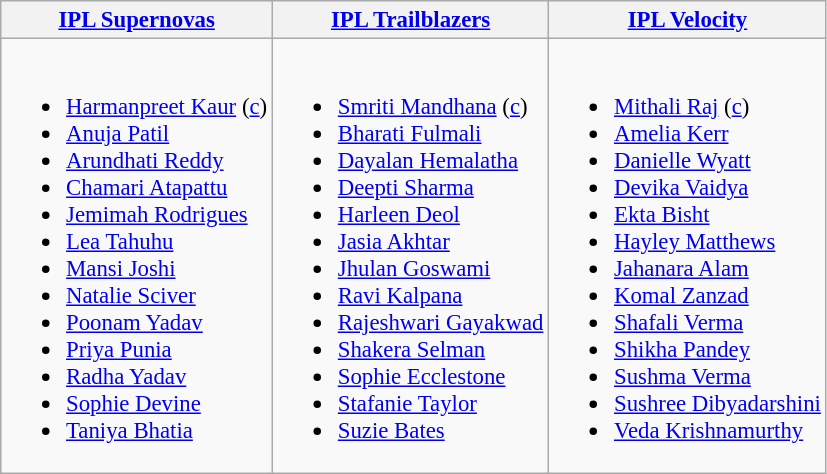<table class="wikitable" Style="font-size:95%;">
<tr>
<th><a href='#'>IPL Supernovas</a></th>
<th><a href='#'>IPL Trailblazers</a></th>
<th><a href='#'>IPL Velocity</a></th>
</tr>
<tr>
<td valign=top><br><ul><li> <a href='#'>Harmanpreet Kaur</a> (<a href='#'>c</a>)</li><li> <a href='#'>Anuja Patil</a></li><li> <a href='#'>Arundhati Reddy</a></li><li> <a href='#'>Chamari Atapattu</a></li><li> <a href='#'>Jemimah Rodrigues</a></li><li> <a href='#'>Lea Tahuhu</a></li><li> <a href='#'>Mansi Joshi</a></li><li> <a href='#'>Natalie Sciver</a></li><li> <a href='#'>Poonam Yadav</a></li><li> <a href='#'>Priya Punia</a></li><li> <a href='#'>Radha Yadav</a></li><li> <a href='#'>Sophie Devine</a></li><li> <a href='#'>Taniya Bhatia</a></li></ul></td>
<td valign=top><br><ul><li> <a href='#'>Smriti Mandhana</a> (<a href='#'>c</a>)</li><li> <a href='#'>Bharati Fulmali</a></li><li> <a href='#'>Dayalan Hemalatha</a></li><li> <a href='#'>Deepti Sharma</a></li><li> <a href='#'>Harleen Deol</a></li><li> <a href='#'>Jasia Akhtar</a></li><li> <a href='#'>Jhulan Goswami</a></li><li> <a href='#'>Ravi Kalpana</a></li><li> <a href='#'>Rajeshwari Gayakwad</a></li><li> <a href='#'>Shakera Selman</a></li><li> <a href='#'>Sophie Ecclestone</a></li><li> <a href='#'>Stafanie Taylor</a></li><li> <a href='#'>Suzie Bates</a></li></ul></td>
<td valign=top><br><ul><li> <a href='#'>Mithali Raj</a> (<a href='#'>c</a>)</li><li> <a href='#'>Amelia Kerr</a></li><li> <a href='#'>Danielle Wyatt</a></li><li> <a href='#'>Devika Vaidya</a></li><li> <a href='#'>Ekta Bisht</a></li><li> <a href='#'>Hayley Matthews</a></li><li> <a href='#'>Jahanara Alam</a></li><li> <a href='#'>Komal Zanzad</a></li><li> <a href='#'>Shafali Verma</a></li><li> <a href='#'>Shikha Pandey</a></li><li> <a href='#'>Sushma Verma</a></li><li> <a href='#'>Sushree Dibyadarshini</a></li><li> <a href='#'>Veda Krishnamurthy</a></li></ul></td>
</tr>
</table>
